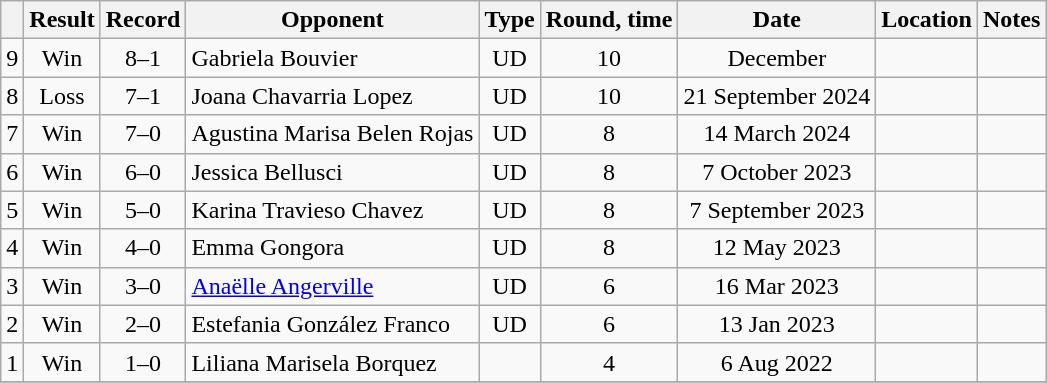<table class="wikitable" style="text-align:center">
<tr>
<th></th>
<th>Result</th>
<th>Record</th>
<th>Opponent</th>
<th>Type</th>
<th>Round, time</th>
<th>Date</th>
<th>Location</th>
<th>Notes</th>
</tr>
<tr>
<td>9</td>
<td>Win</td>
<td>8–1</td>
<td align=left> Gabriela Bouvier</td>
<td>UD</td>
<td>10</td>
<td>December</td>
<td align=left></td>
<td align=left></td>
</tr>
<tr>
<td>8</td>
<td>Loss</td>
<td>7–1</td>
<td align=left> Joana Chavarria Lopez</td>
<td>UD</td>
<td>10</td>
<td>21 September 2024</td>
<td align=left></td>
<td></td>
</tr>
<tr>
<td>7</td>
<td>Win</td>
<td>7–0</td>
<td align=left> Agustina Marisa Belen Rojas</td>
<td>UD</td>
<td>8</td>
<td>14 March 2024</td>
<td align=left></td>
<td></td>
</tr>
<tr>
<td>6</td>
<td>Win</td>
<td>6–0</td>
<td align=left> Jessica Bellusci</td>
<td>UD</td>
<td>8</td>
<td>7 October 2023</td>
<td align=left></td>
<td></td>
</tr>
<tr>
<td>5</td>
<td>Win</td>
<td>5–0</td>
<td align=left> Karina Travieso Chavez</td>
<td>UD</td>
<td>8</td>
<td>7 September 2023</td>
<td align=left></td>
<td></td>
</tr>
<tr>
<td>4</td>
<td>Win</td>
<td>4–0</td>
<td align=left> Emma Gongora</td>
<td>UD</td>
<td>8</td>
<td>12 May 2023</td>
<td align=left></td>
<td></td>
</tr>
<tr>
<td>3</td>
<td>Win</td>
<td>3–0</td>
<td align=left> <a href='#'>Anaëlle Angerville</a></td>
<td>UD</td>
<td>6</td>
<td>16 Mar 2023</td>
<td align=left></td>
<td></td>
</tr>
<tr>
<td>2</td>
<td>Win</td>
<td>2–0</td>
<td align=left> Estefania González Franco</td>
<td>UD</td>
<td>6</td>
<td>13 Jan 2023</td>
<td align=left></td>
<td></td>
</tr>
<tr>
<td>1</td>
<td>Win</td>
<td>1–0</td>
<td align=left> Liliana Marisela Borquez</td>
<td></td>
<td>4</td>
<td>6 Aug 2022</td>
<td align=left></td>
<td></td>
</tr>
<tr>
</tr>
</table>
